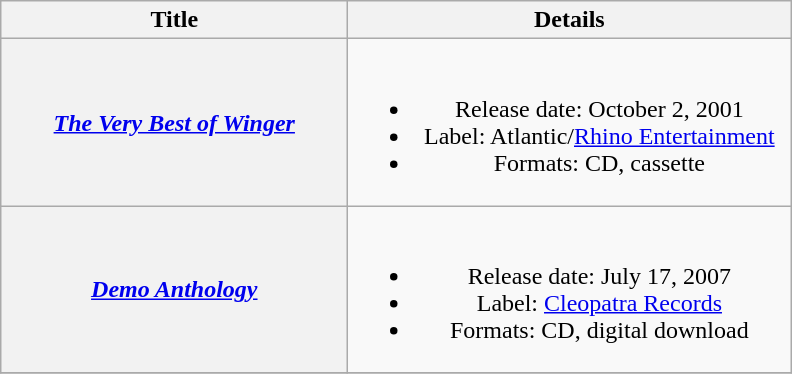<table class="wikitable plainrowheaders" style="text-align:center;">
<tr>
<th style="width:14em;">Title</th>
<th style="width:18em;">Details</th>
</tr>
<tr>
<th scope="row"><em><a href='#'>The Very Best of Winger</a></em></th>
<td><br><ul><li>Release date: October 2, 2001</li><li>Label: Atlantic/<a href='#'>Rhino Entertainment</a></li><li>Formats: CD, cassette</li></ul></td>
</tr>
<tr>
<th scope="row"><em><a href='#'>Demo Anthology</a></em></th>
<td><br><ul><li>Release date: July 17, 2007</li><li>Label: <a href='#'>Cleopatra Records</a></li><li>Formats: CD, digital download</li></ul></td>
</tr>
<tr>
</tr>
</table>
